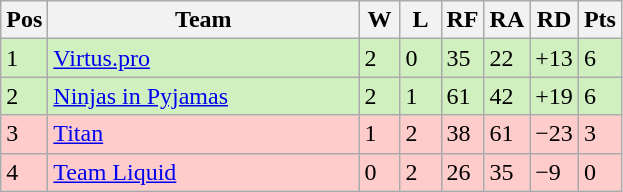<table class="wikitable">
<tr>
<th width="20px">Pos</th>
<th width="200px">Team</th>
<th width="20px">W</th>
<th width="20px">L</th>
<th width="20px">RF</th>
<th width="20px">RA</th>
<th width="20px">RD</th>
<th width="20px">Pts</th>
</tr>
<tr style="background: #D0F0C0;">
<td>1</td>
<td><a href='#'>Virtus.pro</a></td>
<td>2</td>
<td>0</td>
<td>35</td>
<td>22</td>
<td>+13</td>
<td>6</td>
</tr>
<tr style="background: #D0F0C0;">
<td>2</td>
<td><a href='#'>Ninjas in Pyjamas</a></td>
<td>2</td>
<td>1</td>
<td>61</td>
<td>42</td>
<td>+19</td>
<td>6</td>
</tr>
<tr style="background: #FFCCCC;">
<td>3</td>
<td><a href='#'>Titan</a></td>
<td>1</td>
<td>2</td>
<td>38</td>
<td>61</td>
<td>−23</td>
<td>3</td>
</tr>
<tr style="background: #FFCCCC;">
<td>4</td>
<td><a href='#'>Team Liquid</a></td>
<td>0</td>
<td>2</td>
<td>26</td>
<td>35</td>
<td>−9</td>
<td>0</td>
</tr>
</table>
